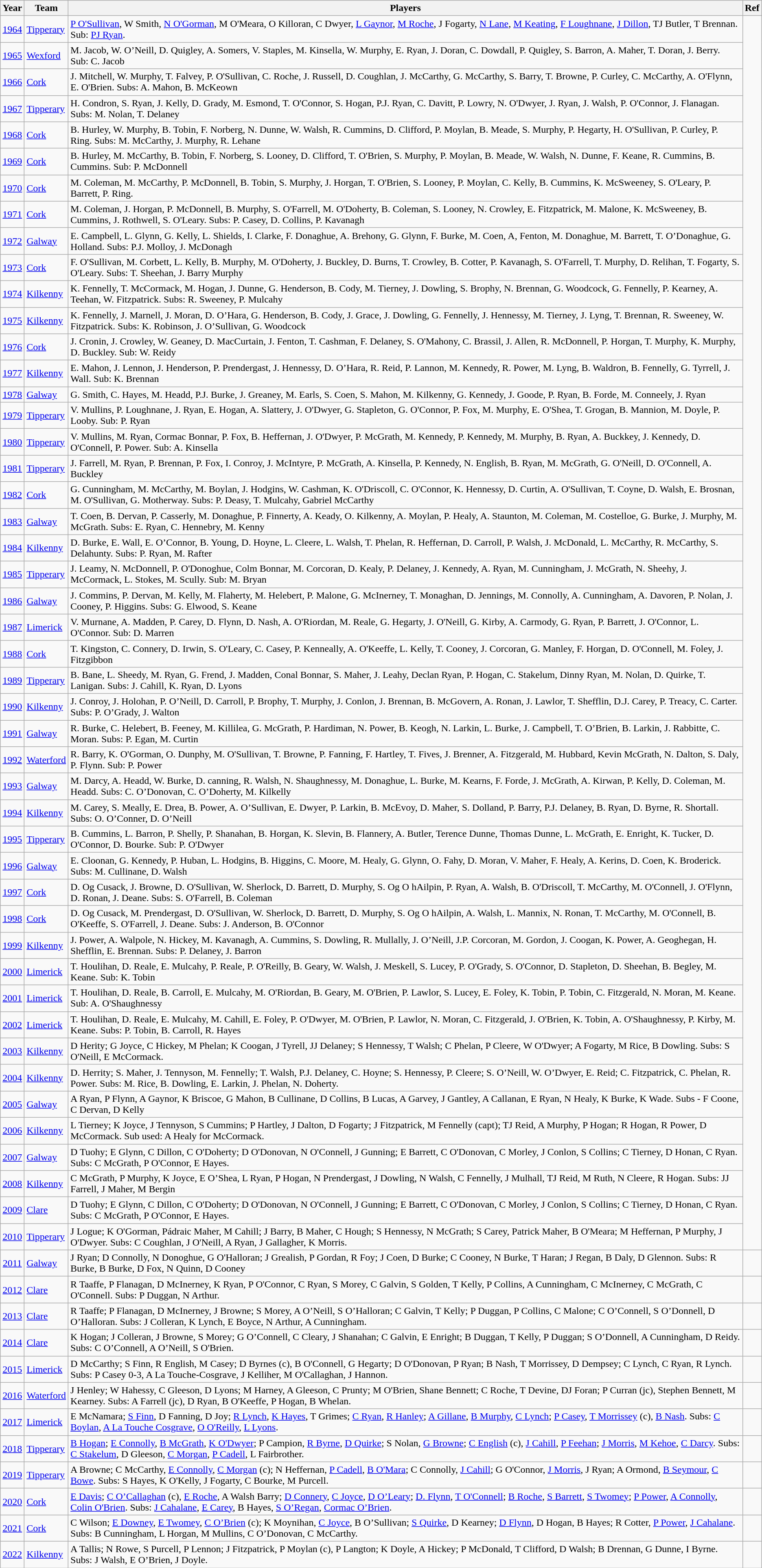<table class="wikitable plainrowheaders sortable">
<tr>
<th scope=col>Year</th>
<th scope=col>Team</th>
<th scope=col class="unsortable">Players</th>
<th scope=col class="unsortable">Ref</th>
</tr>
<tr>
<td style="text-align:center;"><a href='#'>1964</a></td>
<td><a href='#'>Tipperary</a></td>
<td><a href='#'>P O'Sullivan</a>, W Smith, <a href='#'>N O'Gorman</a>, M O'Meara, O Killoran, C Dwyer, <a href='#'>L Gaynor</a>, <a href='#'>M Roche</a>, J Fogarty, <a href='#'>N Lane</a>, <a href='#'>M Keating</a>, <a href='#'>F Loughnane</a>, <a href='#'>J Dillon</a>, TJ Butler, T Brennan. Sub: <a href='#'>PJ Ryan</a>.</td>
</tr>
<tr>
<td style="text-align:center;"><a href='#'>1965</a></td>
<td><a href='#'>Wexford</a></td>
<td>M. Jacob, W. O’Neill, D. Quigley, A. Somers, V. Staples, M. Kinsella, W. Murphy, E. Ryan, J. Doran, C. Dowdall, P. Quigley, S. Barron, A. Maher, T. Doran, J. Berry. Sub: C. Jacob</td>
</tr>
<tr>
<td style="text-align:center;"><a href='#'>1966</a></td>
<td><a href='#'>Cork</a></td>
<td>J. Mitchell, W. Murphy, T. Falvey, P. O'Sullivan, C. Roche, J. Russell, D. Coughlan, J. McCarthy, G. McCarthy, S. Barry, T. Browne, P. Curley, C. McCarthy, A. O'Flynn, E. O'Brien. Subs: A. Mahon, B. McKeown</td>
</tr>
<tr>
<td style="text-align:center;"><a href='#'>1967</a></td>
<td><a href='#'>Tipperary</a></td>
<td>H. Condron, S. Ryan, J. Kelly, D. Grady, M. Esmond, T. O'Connor, S. Hogan, P.J. Ryan, C. Davitt, P. Lowry, N. O'Dwyer, J. Ryan, J. Walsh, P. O'Connor, J. Flanagan. Subs: M. Nolan, T. Delaney</td>
</tr>
<tr>
<td style="text-align:center;"><a href='#'>1968</a></td>
<td><a href='#'>Cork</a></td>
<td>B. Hurley, W. Murphy, B. Tobin, F. Norberg, N. Dunne, W. Walsh, R. Cummins, D. Clifford, P. Moylan, B. Meade, S. Murphy, P. Hegarty, H. O'Sullivan, P. Curley, P. Ring. Subs: M. McCarthy, J. Murphy, R. Lehane</td>
</tr>
<tr>
<td style="text-align:center;"><a href='#'>1969</a></td>
<td><a href='#'>Cork</a></td>
<td>B. Hurley, M. McCarthy, B. Tobin, F. Norberg, S. Looney, D. Clifford, T. O'Brien, S. Murphy, P. Moylan, B. Meade, W. Walsh, N. Dunne, F. Keane, R. Cummins, B. Cummins. Sub: P. McDonnell</td>
</tr>
<tr>
<td style="text-align:center;"><a href='#'>1970</a></td>
<td><a href='#'>Cork</a></td>
<td>M. Coleman, M. McCarthy, P. McDonnell, B. Tobin, S. Murphy, J. Horgan, T. O'Brien, S. Looney, P. Moylan, C. Kelly, B. Cummins, K. McSweeney, S. O'Leary, P. Barrett, P. Ring.</td>
</tr>
<tr>
<td style="text-align:center;"><a href='#'>1971</a></td>
<td><a href='#'>Cork</a></td>
<td>M. Coleman, J. Horgan, P. McDonnell, B. Murphy, S. O'Farrell, M. O'Doherty, B. Coleman, S. Looney, N. Crowley, E. Fitzpatrick, M. Malone, K. McSweeney, B. Cummins, J. Rothwell, S. O'Leary. Subs: P. Casey, D. Collins, P. Kavanagh</td>
</tr>
<tr>
<td style="text-align:center;"><a href='#'>1972</a></td>
<td><a href='#'>Galway</a></td>
<td>E. Campbell, L. Glynn, G. Kelly, L. Shields, I. Clarke, F. Donaghue, A. Brehony, G. Glynn, F. Burke, M. Coen, A, Fenton, M. Donaghue, M. Barrett, T. O’Donaghue, G. Holland. Subs: P.J. Molloy, J. McDonagh</td>
</tr>
<tr>
<td style="text-align:center;"><a href='#'>1973</a></td>
<td><a href='#'>Cork</a></td>
<td>F. O'Sullivan, M. Corbett, L. Kelly, B. Murphy, M. O'Doherty, J. Buckley, D. Burns, T. Crowley, B. Cotter, P. Kavanagh, S. O'Farrell, T. Murphy, D. Relihan, T. Fogarty, S. O'Leary. Subs: T. Sheehan, J. Barry Murphy</td>
</tr>
<tr>
<td style="text-align:center;"><a href='#'>1974</a></td>
<td><a href='#'>Kilkenny</a></td>
<td>K. Fennelly, T. McCormack, M. Hogan, J. Dunne, G. Henderson, B. Cody, M. Tierney, J. Dowling, S. Brophy, N. Brennan, G. Woodcock, G. Fennelly, P. Kearney, A. Teehan, W. Fitzpatrick. Subs: R. Sweeney, P. Mulcahy</td>
</tr>
<tr>
<td style="text-align:center;"><a href='#'>1975</a></td>
<td><a href='#'>Kilkenny</a></td>
<td>K. Fennelly, J. Marnell, J. Moran, D. O’Hara, G. Henderson, B. Cody, J. Grace, J. Dowling, G. Fennelly, J. Hennessy, M. Tierney, J. Lyng, T. Brennan, R. Sweeney, W. Fitzpatrick. Subs: K. Robinson, J. O’Sullivan, G. Woodcock</td>
</tr>
<tr>
<td style="text-align:center;"><a href='#'>1976</a></td>
<td><a href='#'>Cork</a></td>
<td>J. Cronin, J. Crowley, W. Geaney, D. MacCurtain, J. Fenton, T. Cashman, F. Delaney, S. O'Mahony, C. Brassil, J. Allen, R. McDonnell, P. Horgan, T. Murphy, K. Murphy, D. Buckley. Sub: W. Reidy</td>
</tr>
<tr>
<td style="text-align:center;"><a href='#'>1977</a></td>
<td><a href='#'>Kilkenny</a></td>
<td>E. Mahon, J. Lennon, J. Henderson, P. Prendergast, J. Hennessy, D. O’Hara, R. Reid, P. Lannon, M. Kennedy, R. Power, M. Lyng, B. Waldron, B. Fennelly, G. Tyrrell, J. Wall. Sub: K. Brennan</td>
</tr>
<tr>
<td style="text-align:center;"><a href='#'>1978</a></td>
<td><a href='#'>Galway</a></td>
<td>G. Smith, C. Hayes, M. Headd, P.J. Burke, J. Greaney, M. Earls, S. Coen, S. Mahon, M. Kilkenny, G. Kennedy, J. Goode, P. Ryan, B. Forde, M. Conneely, J. Ryan</td>
</tr>
<tr>
<td style="text-align:center;"><a href='#'>1979</a></td>
<td><a href='#'>Tipperary</a></td>
<td>V. Mullins, P. Loughnane, J. Ryan, E. Hogan, A. Slattery, J. O'Dwyer, G. Stapleton, G. O'Connor, P. Fox, M. Murphy, E. O'Shea, T. Grogan, B. Mannion, M. Doyle, P. Looby. Sub: P. Ryan</td>
</tr>
<tr>
<td style="text-align:center;"><a href='#'>1980</a></td>
<td><a href='#'>Tipperary</a></td>
<td>V. Mullins, M. Ryan, Cormac Bonnar, P. Fox, B. Heffernan, J. O'Dwyer, P. McGrath, M. Kennedy, P. Kennedy, M. Murphy, B. Ryan, A. Buckkey, J. Kennedy, D. O'Connell, P. Power. Sub: A. Kinsella</td>
</tr>
<tr>
<td style="text-align:center;"><a href='#'>1981</a></td>
<td><a href='#'>Tipperary</a></td>
<td>J. Farrell, M. Ryan, P. Brennan, P. Fox, I. Conroy, J. McIntyre, P. McGrath, A. Kinsella, P. Kennedy, N. English, B. Ryan, M. McGrath, G. O'Neill, D. O'Connell, A. Buckley</td>
</tr>
<tr>
<td style="text-align:center;"><a href='#'>1982</a></td>
<td><a href='#'>Cork</a></td>
<td>G. Cunningham, M. McCarthy, M. Boylan, J. Hodgins, W. Cashman, K. O'Driscoll, C. O'Connor, K. Hennessy, D. Curtin, A. O'Sullivan, T. Coyne, D. Walsh, E. Brosnan, M. O'Sullivan, G. Motherway. Subs: P. Deasy, T. Mulcahy, Gabriel McCarthy</td>
</tr>
<tr>
<td style="text-align:center;"><a href='#'>1983</a></td>
<td><a href='#'>Galway</a></td>
<td>T. Coen, B. Dervan, P. Casserly, M. Donaghue, P. Finnerty, A. Keady, O. Kilkenny, A. Moylan, P. Healy, A. Staunton, M. Coleman, M. Costelloe, G. Burke, J. Murphy, M. McGrath. Subs: E. Ryan, C. Hennebry, M. Kenny</td>
</tr>
<tr>
<td style="text-align:center;"><a href='#'>1984</a></td>
<td><a href='#'>Kilkenny</a></td>
<td>D. Burke, E. Wall, E. O’Connor, B. Young, D. Hoyne, L. Cleere, L. Walsh, T. Phelan, R. Heffernan, D. Carroll, P. Walsh, J. McDonald, L. McCarthy, R. McCarthy, S. Delahunty. Subs: P. Ryan, M. Rafter</td>
</tr>
<tr>
<td style="text-align:center;"><a href='#'>1985</a></td>
<td><a href='#'>Tipperary</a></td>
<td>J. Leamy, N. McDonnell, P. O'Donoghue, Colm Bonnar, M. Corcoran, D. Kealy, P. Delaney, J. Kennedy, A. Ryan, M. Cunningham, J. McGrath, N. Sheehy, J. McCormack, L. Stokes, M. Scully. Sub: M. Bryan</td>
</tr>
<tr>
<td style="text-align:center;"><a href='#'>1986</a></td>
<td><a href='#'>Galway</a></td>
<td>J. Commins, P. Dervan, M. Kelly, M. Flaherty, M. Helebert, P. Malone, G. McInerney, T. Monaghan, D. Jennings, M. Connolly, A. Cunningham, A. Davoren, P. Nolan, J. Cooney, P. Higgins. Subs: G. Elwood, S. Keane</td>
</tr>
<tr>
<td style="text-align:center;"><a href='#'>1987</a></td>
<td><a href='#'>Limerick</a></td>
<td>V. Murnane, A. Madden, P. Carey, D. Flynn, D. Nash, A. O'Riordan, M. Reale, G. Hegarty, J. O'Neill, G. Kirby, A. Carmody, G. Ryan, P. Barrett, J. O'Connor, L. O'Connor. Sub: D. Marren</td>
</tr>
<tr>
<td style="text-align:center;"><a href='#'>1988</a></td>
<td><a href='#'>Cork</a></td>
<td>T. Kingston, C. Connery, D. Irwin, S. O'Leary, C. Casey, P. Kenneally, A. O'Keeffe, L. Kelly, T. Cooney, J. Corcoran, G. Manley, F. Horgan, D. O'Connell, M. Foley, J. Fitzgibbon</td>
</tr>
<tr>
<td style="text-align:center;"><a href='#'>1989</a></td>
<td><a href='#'>Tipperary</a></td>
<td>B. Bane, L. Sheedy, M. Ryan, G. Frend, J. Madden, Conal Bonnar, S. Maher, J. Leahy, Declan Ryan, P. Hogan, C. Stakelum, Dinny Ryan, M. Nolan, D. Quirke, T. Lanigan. Subs: J. Cahill, K. Ryan, D. Lyons</td>
</tr>
<tr>
<td style="text-align:center;"><a href='#'>1990</a></td>
<td><a href='#'>Kilkenny</a></td>
<td>J. Conroy, J. Holohan, P. O’Neill, D. Carroll, P. Brophy, T. Murphy, J. Conlon, J. Brennan, B. McGovern, A. Ronan, J. Lawlor, T. Shefflin, D.J. Carey, P. Treacy, C. Carter. Subs: P. O’Grady, J. Walton</td>
</tr>
<tr>
<td style="text-align:center;"><a href='#'>1991</a></td>
<td><a href='#'>Galway</a></td>
<td>R. Burke, C. Helebert, B. Feeney, M. Killilea, G. McGrath, P. Hardiman, N. Power, B. Keogh, N. Larkin, L. Burke, J. Campbell, T. O’Brien, B. Larkin, J. Rabbitte, C. Moran. Subs: P. Egan, M. Curtin</td>
</tr>
<tr>
<td style="text-align:center;"><a href='#'>1992</a></td>
<td><a href='#'>Waterford</a></td>
<td>R. Barry, K. O'Gorman, O. Dunphy, M. O'Sullivan, T. Browne, P. Fanning, F. Hartley, T. Fives, J. Brenner, A. Fitzgerald, M. Hubbard, Kevin McGrath, N. Dalton, S. Daly, P. Flynn. Sub: P. Power</td>
</tr>
<tr>
<td style="text-align:center;"><a href='#'>1993</a></td>
<td><a href='#'>Galway</a></td>
<td>M. Darcy, A. Headd, W. Burke, D. canning, R. Walsh, N. Shaughnessy, M. Donaghue, L. Burke, M. Kearns, F. Forde, J. McGrath, A. Kirwan, P. Kelly, D. Coleman, M. Headd. Subs: C. O’Donovan, C. O’Doherty, M. Kilkelly</td>
</tr>
<tr>
<td style="text-align:center;"><a href='#'>1994</a></td>
<td><a href='#'>Kilkenny</a></td>
<td>M. Carey, S. Meally, E. Drea, B. Power, A. O’Sullivan, E. Dwyer, P. Larkin, B. McEvoy, D. Maher, S. Dolland, P. Barry, P.J. Delaney, B. Ryan, D. Byrne, R. Shortall. Subs: O. O’Conner, D. O’Neill</td>
</tr>
<tr>
<td style="text-align:center;"><a href='#'>1995</a></td>
<td><a href='#'>Tipperary</a></td>
<td>B. Cummins, L. Barron, P. Shelly, P. Shanahan, B. Horgan, K. Slevin, B. Flannery, A. Butler, Terence Dunne, Thomas Dunne, L. McGrath, E. Enright, K. Tucker, D. O'Connor, D. Bourke. Sub: P. O'Dwyer</td>
</tr>
<tr>
<td style="text-align:center;"><a href='#'>1996</a></td>
<td><a href='#'>Galway</a></td>
<td>E. Cloonan, G. Kennedy, P. Huban, L. Hodgins, B. Higgins, C. Moore, M. Healy, G. Glynn, O. Fahy, D. Moran, V. Maher, F. Healy, A. Kerins, D. Coen, K. Broderick. Subs: M. Cullinane, D. Walsh</td>
</tr>
<tr>
<td style="text-align:center;"><a href='#'>1997</a></td>
<td><a href='#'>Cork</a></td>
<td>D. Og Cusack, J. Browne, D. O'Sullivan, W. Sherlock, D. Barrett, D. Murphy, S. Og O hAilpin, P. Ryan, A. Walsh, B. O'Driscoll, T. McCarthy, M. O'Connell, J. O'Flynn, D. Ronan, J. Deane. Subs: S. O'Farrell, B. Coleman</td>
</tr>
<tr>
<td style="text-align:center;"><a href='#'>1998</a></td>
<td><a href='#'>Cork</a></td>
<td>D. Og Cusack, M. Prendergast, D. O'Sullivan, W. Sherlock, D. Barrett, D. Murphy, S. Og O hAilpin, A. Walsh, L. Mannix, N. Ronan, T. McCarthy, M. O'Connell, B. O'Keeffe, S. O'Farrell, J. Deane. Subs: J. Anderson, B. O'Connor</td>
</tr>
<tr>
<td style="text-align:center;"><a href='#'>1999</a></td>
<td><a href='#'>Kilkenny</a></td>
<td>J. Power, A. Walpole, N. Hickey, M. Kavanagh, A. Cummins, S. Dowling, R. Mullally, J. O’Neill, J.P. Corcoran, M. Gordon, J. Coogan, K. Power, A. Geoghegan, H. Shefflin, E. Brennan. Subs: P. Delaney, J. Barron</td>
</tr>
<tr>
<td style="text-align:center;"><a href='#'>2000</a></td>
<td><a href='#'>Limerick</a></td>
<td>T. Houlihan, D. Reale, E. Mulcahy, P. Reale, P. O'Reilly, B. Geary, W. Walsh, J. Meskell, S. Lucey, P. O'Grady, S. O'Connor, D. Stapleton, D. Sheehan, B. Begley, M. Keane. Sub: K. Tobin</td>
</tr>
<tr>
<td style="text-align:center;"><a href='#'>2001</a></td>
<td><a href='#'>Limerick</a></td>
<td>T. Houlihan, D. Reale, B. Carroll, E. Mulcahy, M. O'Riordan, B. Geary, M. O'Brien, P. Lawlor, S. Lucey, E. Foley, K. Tobin, P. Tobin, C. Fitzgerald, N. Moran, M. Keane. Sub: A. O'Shaughnessy</td>
</tr>
<tr>
<td style="text-align:center;"><a href='#'>2002</a></td>
<td><a href='#'>Limerick</a></td>
<td>T. Houlihan, D. Reale, E. Mulcahy, M. Cahill, E. Foley, P. O'Dwyer, M. O'Brien, P. Lawlor, N. Moran, C. Fitzgerald, J. O'Brien, K. Tobin, A. O'Shaughnessy, P. Kirby, M. Keane. Subs: P. Tobin, B. Carroll, R. Hayes</td>
</tr>
<tr>
<td style="text-align:center;"><a href='#'>2003</a></td>
<td><a href='#'>Kilkenny</a></td>
<td>D Herity; G Joyce, C Hickey, M Phelan; K Coogan, J Tyrell, JJ Delaney; S Hennessy, T Walsh; C Phelan, P Cleere, W O'Dwyer; A Fogarty, M Rice, B Dowling. Subs: S O'Neill, E McCormack.</td>
</tr>
<tr>
<td style="text-align:center;"><a href='#'>2004</a></td>
<td><a href='#'>Kilkenny</a></td>
<td>D. Herrity; S. Maher, J. Tennyson, M. Fennelly; T. Walsh, P.J. Delaney, C. Hoyne; S. Hennessy, P. Cleere; S. O’Neill, W. O’Dwyer, E. Reid; C. Fitzpatrick, C. Phelan, R. Power. Subs: M. Rice, B. Dowling, E. Larkin, J. Phelan, N. Doherty.</td>
</tr>
<tr>
<td style="text-align:center;"><a href='#'>2005</a></td>
<td><a href='#'>Galway</a></td>
<td>A Ryan, P Flynn, A Gaynor, K Briscoe, G Mahon, B Cullinane, D Collins, B Lucas, A Garvey, J Gantley, A Callanan, E Ryan, N Healy, K Burke, K Wade. Subs - F Coone, C Dervan, D Kelly</td>
</tr>
<tr>
<td style="text-align:center;"><a href='#'>2006</a></td>
<td><a href='#'>Kilkenny</a></td>
<td>L Tierney; K Joyce, J Tennyson, S Cummins; P Hartley, J Dalton, D Fogarty; J Fitzpatrick, M Fennelly (capt); TJ Reid, A Murphy, P Hogan; R Hogan, R Power, D McCormack. Sub used: A Healy for McCormack.</td>
</tr>
<tr>
<td style="text-align:center;"><a href='#'>2007</a></td>
<td><a href='#'>Galway</a></td>
<td>D Tuohy; E Glynn, C Dillon, C O'Doherty; D O'Donovan, N O'Connell, J Gunning; E Barrett, C O'Donovan, C Morley, J Conlon, S Collins; C Tierney, D Honan, C Ryan. Subs: C McGrath, P O'Connor, E Hayes.</td>
</tr>
<tr>
<td style="text-align:center;"><a href='#'>2008</a></td>
<td><a href='#'>Kilkenny</a></td>
<td>C McGrath, P Murphy, K Joyce, E O’Shea, L Ryan, P Hogan, N Prendergast, J Dowling, N Walsh, C Fennelly, J Mulhall, TJ Reid, M Ruth, N Cleere, R Hogan. Subs: JJ Farrell, J Maher, M Bergin</td>
</tr>
<tr>
<td style="text-align:center;"><a href='#'>2009</a></td>
<td><a href='#'>Clare</a></td>
<td>D Tuohy; E Glynn, C Dillon, C O'Doherty; D O'Donovan, N O'Connell, J Gunning; E Barrett, C O'Donovan, C Morley, J Conlon, S Collins; C Tierney, D Honan, C Ryan. Subs: C McGrath, P O'Connor, E Hayes.</td>
</tr>
<tr>
<td style="text-align:center;"><a href='#'>2010</a></td>
<td><a href='#'>Tipperary</a></td>
<td>J Logue; K O'Gorman, Pádraic Maher, M Cahill; J Barry, B Maher, C Hough; S Hennessy, N McGrath; S Carey, Patrick Maher, B O'Meara; M Heffernan, P Murphy, J O'Dwyer. Subs: C Coughlan, J O'Neill, A Ryan, J Gallagher, K Morris.</td>
</tr>
<tr>
<td style="text-align:center;"><a href='#'>2011</a></td>
<td><a href='#'>Galway</a></td>
<td>J Ryan; D Connolly, N Donoghue, G O'Halloran; J Grealish, P Gordan, R Foy; J Coen, D Burke; C Cooney, N Burke, T Haran; J Regan, B Daly, D Glennon. Subs: R Burke, B Burke, D Fox, N Quinn, D Cooney</td>
<td></td>
</tr>
<tr>
<td style="text-align:center;"><a href='#'>2012</a></td>
<td><a href='#'>Clare</a></td>
<td>R Taaffe, P Flanagan, D McInerney, K Ryan, P O'Connor, C Ryan, S Morey, C Galvin, S Golden, T Kelly, P Collins, A Cunningham, C McInerney, C McGrath, C O'Connell. Subs: P Duggan, N Arthur.</td>
<td></td>
</tr>
<tr>
<td style="text-align:center;"><a href='#'>2013</a></td>
<td><a href='#'>Clare</a></td>
<td>R Taaffe; P Flanagan, D McInerney, J Browne; S Morey, A O’Neill, S O’Halloran; C Galvin, T Kelly; P Duggan, P Collins, C Malone; C O’Connell, S O’Donnell, D O’Halloran. Subs: J Colleran, K Lynch, E Boyce, N Arthur, A Cunningham.</td>
<td></td>
</tr>
<tr>
<td style="text-align:center;"><a href='#'>2014</a></td>
<td><a href='#'>Clare</a></td>
<td>K Hogan; J Colleran, J Browne, S Morey; G O’Connell, C Cleary, J Shanahan; C Galvin, E Enright; B Duggan, T Kelly, P Duggan; S O’Donnell, A Cunningham, D Reidy. Subs: C O’Connell, A O’Neill, S O'Brien.</td>
<td></td>
</tr>
<tr>
<td style="text-align:center;"><a href='#'>2015</a></td>
<td><a href='#'>Limerick</a></td>
<td>D McCarthy; S Finn, R English, M Casey; D Byrnes (c), B O'Connell, G Hegarty; D O'Donovan, P Ryan; B Nash, T Morrissey, D Dempsey; C Lynch, C Ryan, R Lynch. Subs: P Casey 0-3, A La Touche-Cosgrave, J Kelliher, M O'Callaghan, J Hannon.</td>
<td></td>
</tr>
<tr>
<td style="text-align:center;"><a href='#'>2016</a></td>
<td><a href='#'>Waterford</a></td>
<td>J Henley; W Hahessy, C Gleeson, D Lyons; M Harney, A Gleeson, C Prunty; M O'Brien, Shane Bennett; C Roche, T Devine, DJ Foran; P Curran (jc), Stephen Bennett, M Kearney. Subs: A Farrell (jc), D Ryan, B O'Keeffe, P Hogan, B Whelan.</td>
<td></td>
</tr>
<tr>
<td style="text-align:center;"><a href='#'>2017</a></td>
<td><a href='#'>Limerick</a></td>
<td>E McNamara; <a href='#'>S Finn</a>, D Fanning, D Joy; <a href='#'>R Lynch</a>, <a href='#'>K Hayes</a>, T Grimes; <a href='#'>C Ryan</a>, <a href='#'>R Hanley</a>; <a href='#'>A Gillane</a>, <a href='#'>B Murphy</a>, <a href='#'>C Lynch</a>; <a href='#'>P Casey</a>, <a href='#'>T Morrissey</a> (c), <a href='#'>B Nash</a>. Subs: <a href='#'>C Boylan</a>, <a href='#'>A La Touche Cosgrave</a>, <a href='#'>O O'Reilly</a>, <a href='#'>L Lyons</a>.</td>
<td></td>
</tr>
<tr>
<td style="text-align:center;"><a href='#'>2018</a></td>
<td><a href='#'>Tipperary</a></td>
<td><a href='#'>B Hogan</a>; <a href='#'>E Connolly</a>, <a href='#'>B McGrath</a>, <a href='#'>K O'Dwyer</a>; P Campion, <a href='#'>R Byrne</a>, <a href='#'>D Quirke</a>; S Nolan, <a href='#'>G Browne</a>; <a href='#'>C English</a> (c), <a href='#'>J Cahill</a>, <a href='#'>P Feehan</a>; <a href='#'>J Morris</a>, <a href='#'>M Kehoe</a>, <a href='#'>C Darcy</a>. Subs: <a href='#'>C Stakelum</a>, D Gleeson, <a href='#'>C Morgan</a>, <a href='#'>P Cadell</a>, L Fairbrother.</td>
<td></td>
</tr>
<tr>
<td style="text-align:center;"><a href='#'>2019</a></td>
<td><a href='#'>Tipperary</a></td>
<td>A Browne; C McCarthy, <a href='#'>E Connolly</a>, <a href='#'>C Morgan</a> (c); N Heffernan, <a href='#'>P Cadell</a>, <a href='#'>B O'Mara</a>; C Connolly, <a href='#'>J Cahill</a>; G O'Connor, <a href='#'>J Morris</a>, J Ryan; A Ormond, <a href='#'>B Seymour</a>, <a href='#'>C Bowe</a>. Subs: S Hayes, K O'Kelly, J Fogarty, C Bourke, M Purcell.</td>
<td></td>
</tr>
<tr>
<td style="text-align:center;"><a href='#'>2020</a></td>
<td><a href='#'>Cork</a></td>
<td><a href='#'>E Davis</a>; <a href='#'>C O’Callaghan</a> (c), <a href='#'>E Roche</a>, A Walsh Barry; <a href='#'>D Connery</a>, <a href='#'>C Joyce</a>, <a href='#'>D O’Leary</a>; <a href='#'>D. Flynn</a>, <a href='#'>T O'Connell</a>; <a href='#'>B Roche</a>, <a href='#'>S Barrett</a>, <a href='#'>S Twomey</a>; <a href='#'>P Power</a>, <a href='#'>A Connolly</a>, <a href='#'>Colin O'Brien</a>. Subs: <a href='#'>J Cahalane</a>, <a href='#'>E Carey</a>, B Hayes, <a href='#'>S O’Regan</a>, <a href='#'>Cormac O’Brien</a>.</td>
<td></td>
</tr>
<tr>
<td style="text-align:center;"><a href='#'>2021</a></td>
<td><a href='#'>Cork</a></td>
<td>C Wilson; <a href='#'>E Downey</a>, <a href='#'>E Twomey</a>, <a href='#'>C O’Brien</a> (c); K Moynihan, <a href='#'>C Joyce</a>, B O’Sullivan; <a href='#'>S Quirke</a>, D Kearney; <a href='#'>D Flynn</a>, D Hogan, B Hayes; R Cotter, <a href='#'>P Power</a>, <a href='#'>J Cahalane</a>. Subs: B Cunningham, L Horgan, M Mullins, C O’Donovan, C McCarthy.</td>
<td></td>
</tr>
<tr>
<td style="text-align:center;"><a href='#'>2022</a></td>
<td><a href='#'>Kilkenny</a></td>
<td>A Tallis; N Rowe, S Purcell, P Lennon; J Fitzpatrick, P Moylan (c), P Langton; K Doyle, A Hickey; P McDonald, T Clifford, D Walsh; B Drennan, G Dunne, I Byrne. Subs: J Walsh, E O’Brien, J Doyle.</td>
<td></td>
</tr>
</table>
